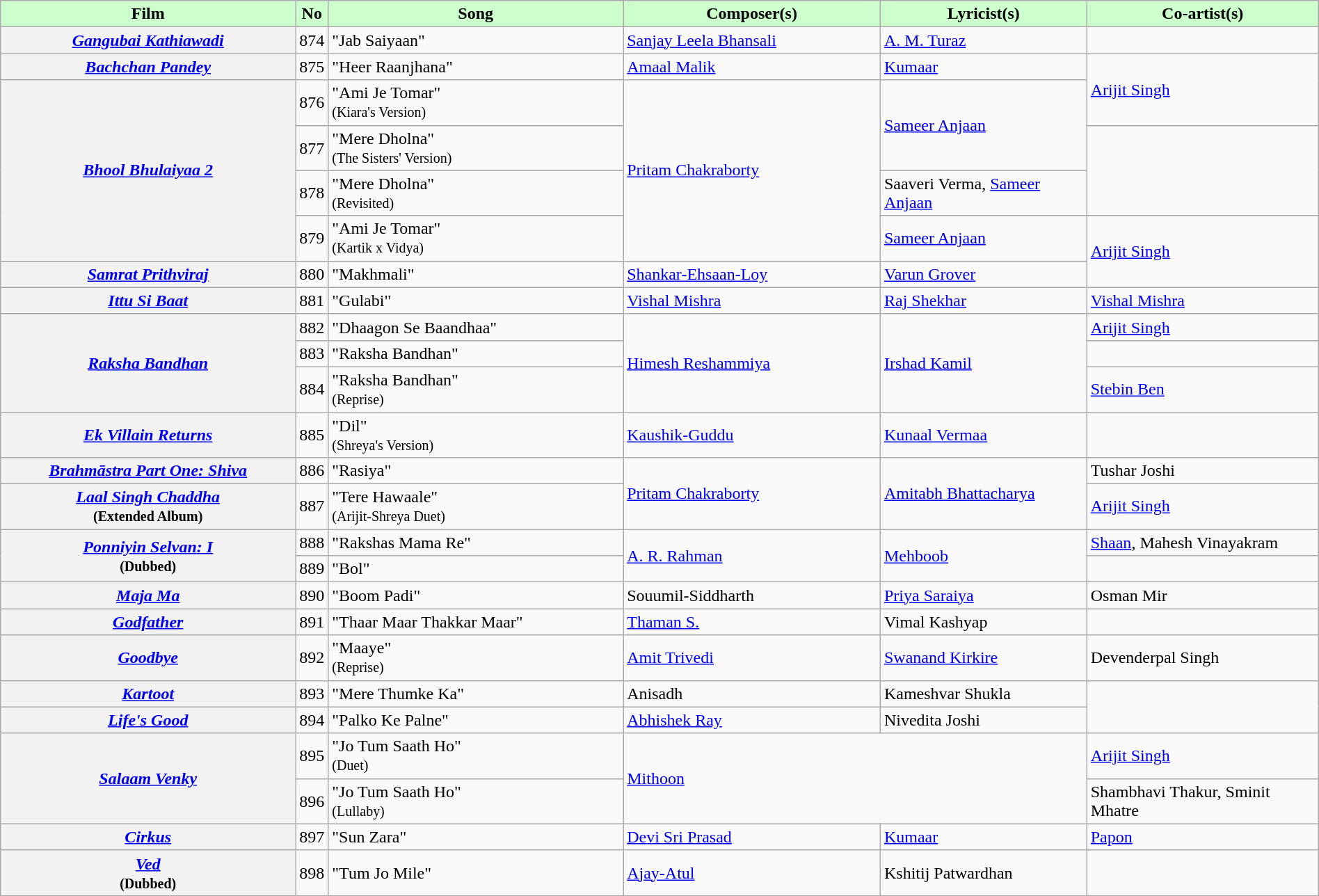<table class="wikitable plainrowheaders" style="width:100%; textcolor:#000">
<tr style="background:#cfc; text-align:center;">
<td scope="col" style="width:23%;"><strong>Film</strong></td>
<td><strong>No</strong></td>
<td scope="col" style="width:23%;"><strong>Song</strong></td>
<td scope="col" style="width:20%;"><strong>Composer(s)</strong></td>
<td scope="col" style="width:16%;"><strong>Lyricist(s)</strong></td>
<td scope="col" style="width:18%;"><strong>Co-artist(s)</strong></td>
</tr>
<tr>
<th scope="row"><em><a href='#'>Gangubai Kathiawadi</a></em></th>
<td>874</td>
<td>"Jab Saiyaan"</td>
<td><a href='#'>Sanjay Leela Bhansali</a></td>
<td><a href='#'>A. M. Turaz</a></td>
<td></td>
</tr>
<tr>
<th scope="row"><a href='#'><em>Bachchan Pandey</em></a></th>
<td>875</td>
<td>"Heer Raanjhana"</td>
<td><a href='#'>Amaal Malik</a></td>
<td><a href='#'>Kumaar</a></td>
<td rowspan="2"><a href='#'>Arijit Singh</a></td>
</tr>
<tr>
<th scope="row" rowspan="4"><em><a href='#'>Bhool Bhulaiyaa 2</a></em></th>
<td>876</td>
<td>"Ami Je Tomar"<br><small>(Kiara's Version)</small></td>
<td rowspan="4"><a href='#'>Pritam Chakraborty</a></td>
<td rowspan="2"><a href='#'>Sameer Anjaan</a></td>
</tr>
<tr>
<td>877</td>
<td>"Mere Dholna"<br><small>(The Sisters' Version)</small></td>
<td rowspan="2"></td>
</tr>
<tr>
<td>878</td>
<td>"Mere Dholna"<br><small>(Revisited)</small></td>
<td>Saaveri Verma, <a href='#'>Sameer Anjaan</a></td>
</tr>
<tr>
<td>879</td>
<td>"Ami Je Tomar"<br><small>(Kartik x Vidya)</small></td>
<td><a href='#'>Sameer Anjaan</a></td>
<td rowspan="2"><a href='#'>Arijit Singh</a></td>
</tr>
<tr>
<th scope="row"><em><a href='#'>Samrat Prithviraj</a></em></th>
<td>880</td>
<td>"Makhmali"</td>
<td><a href='#'>Shankar-Ehsaan-Loy</a></td>
<td><a href='#'>Varun Grover</a></td>
</tr>
<tr>
<th scope="row"><em><a href='#'>Ittu Si Baat</a></em></th>
<td>881</td>
<td>"Gulabi"</td>
<td><a href='#'>Vishal Mishra</a></td>
<td><a href='#'>Raj Shekhar</a></td>
<td><a href='#'>Vishal Mishra</a></td>
</tr>
<tr>
<th scope="row" rowspan="3"><em><a href='#'>Raksha Bandhan</a></em></th>
<td>882</td>
<td>"Dhaagon Se Baandhaa"</td>
<td rowspan="3"><a href='#'>Himesh Reshammiya</a></td>
<td rowspan="3"><a href='#'>Irshad Kamil</a></td>
<td><a href='#'>Arijit Singh</a></td>
</tr>
<tr>
<td>883</td>
<td>"Raksha Bandhan"</td>
<td></td>
</tr>
<tr>
<td>884</td>
<td>"Raksha Bandhan"<br><small>(Reprise)</small></td>
<td><a href='#'>Stebin Ben</a></td>
</tr>
<tr>
<th scope="row"><em><a href='#'>Ek Villain Returns</a></em></th>
<td>885</td>
<td>"Dil"<br><small>(Shreya's Version)</small></td>
<td><a href='#'>Kaushik-Guddu</a></td>
<td><a href='#'>Kunaal Vermaa</a></td>
<td></td>
</tr>
<tr>
<th scope="row"><em><a href='#'>Brahmāstra Part One: Shiva</a></em></th>
<td>886</td>
<td>"Rasiya"</td>
<td rowspan="2"><a href='#'>Pritam Chakraborty</a></td>
<td rowspan="2"><a href='#'>Amitabh Bhattacharya</a></td>
<td>Tushar Joshi</td>
</tr>
<tr>
<th scope="row"><em><a href='#'>Laal Singh Chaddha</a></em><br><small>(Extended Album)</small></th>
<td>887</td>
<td>"Tere Hawaale"<br><small>(Arijit-Shreya Duet)</small></td>
<td><a href='#'>Arijit Singh</a></td>
</tr>
<tr>
<th scope="row" rowspan="2"><em><a href='#'>Ponniyin Selvan: I</a></em><br><small>(Dubbed)</small></th>
<td>888</td>
<td>"Rakshas Mama Re"</td>
<td rowspan="2"><a href='#'>A. R. Rahman</a></td>
<td rowspan="2"><a href='#'>Mehboob</a></td>
<td><a href='#'>Shaan</a>, Mahesh Vinayakram</td>
</tr>
<tr>
<td>889</td>
<td>"Bol"</td>
<td></td>
</tr>
<tr>
<th scope="row"><em><a href='#'>Maja Ma</a></em></th>
<td>890</td>
<td>"Boom Padi"</td>
<td>Souumil-Siddharth</td>
<td><a href='#'>Priya Saraiya</a></td>
<td>Osman Mir</td>
</tr>
<tr>
<th scope="row"><em><a href='#'>Godfather</a></em></th>
<td>891</td>
<td>"Thaar Maar Thakkar Maar"</td>
<td><a href='#'>Thaman S.</a></td>
<td>Vimal Kashyap</td>
<td></td>
</tr>
<tr>
<th scope="row"><em><a href='#'>Goodbye</a></em></th>
<td>892</td>
<td>"Maaye"<br><small>(Reprise)</small></td>
<td><a href='#'>Amit Trivedi</a></td>
<td><a href='#'>Swanand Kirkire</a></td>
<td>Devenderpal Singh</td>
</tr>
<tr>
<th scope="row"><em><a href='#'>Kartoot</a></em></th>
<td>893</td>
<td>"Mere Thumke Ka"</td>
<td>Anisadh</td>
<td>Kameshvar Shukla</td>
<td rowspan="2"></td>
</tr>
<tr>
<th scope="row"><em><a href='#'>Life's Good</a></em></th>
<td>894</td>
<td>"Palko Ke Palne"</td>
<td><a href='#'>Abhishek Ray</a></td>
<td>Nivedita Joshi</td>
</tr>
<tr>
<th scope="row" rowspan="2"><em><a href='#'>Salaam Venky</a></em></th>
<td>895</td>
<td>"Jo Tum Saath Ho"<br><small>(Duet)</small></td>
<td colspan="2" rowspan="2"><a href='#'>Mithoon</a></td>
<td><a href='#'>Arijit Singh</a></td>
</tr>
<tr>
<td>896</td>
<td>"Jo Tum Saath Ho"<br><small>(Lullaby)</small></td>
<td>Shambhavi Thakur, Sminit Mhatre</td>
</tr>
<tr>
<th scope="row"><em><a href='#'>Cirkus</a></em></th>
<td>897</td>
<td>"Sun Zara"</td>
<td><a href='#'>Devi Sri Prasad</a></td>
<td><a href='#'>Kumaar</a></td>
<td><a href='#'>Papon</a></td>
</tr>
<tr>
<th scope="row"><em><a href='#'>Ved</a></em><br><small>(Dubbed)</small></th>
<td>898</td>
<td>"Tum Jo Mile"</td>
<td><a href='#'>Ajay-Atul</a></td>
<td>Kshitij Patwardhan</td>
<td></td>
</tr>
</table>
